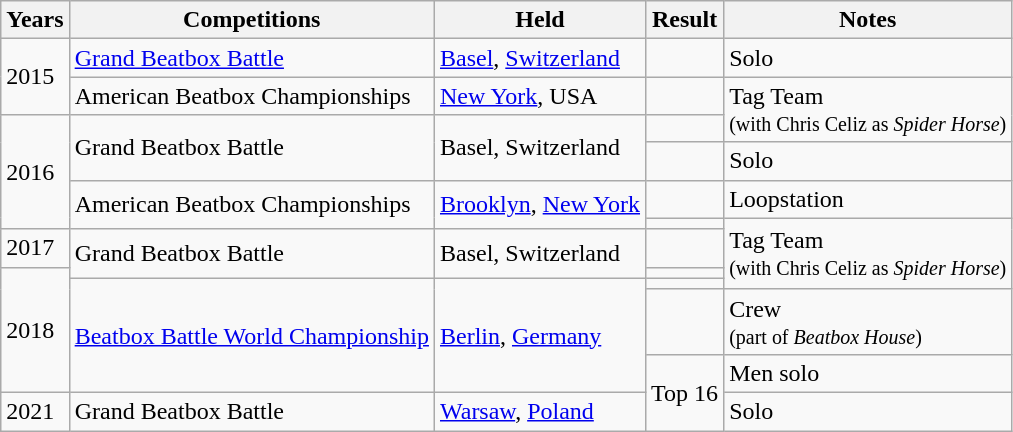<table class="wikitable">
<tr>
<th>Years</th>
<th>Competitions</th>
<th>Held</th>
<th>Result</th>
<th>Notes</th>
</tr>
<tr>
<td rowspan="2">2015</td>
<td><a href='#'>Grand Beatbox Battle</a></td>
<td><a href='#'>Basel</a>, <a href='#'>Switzerland</a></td>
<td></td>
<td>Solo</td>
</tr>
<tr>
<td>American Beatbox Championships</td>
<td><a href='#'>New York</a>, USA</td>
<td></td>
<td rowspan="2">Tag Team<br><small>(with Chris Celiz as <em>Spider Horse</em>)</small></td>
</tr>
<tr>
<td rowspan="4">2016</td>
<td rowspan="2">Grand Beatbox Battle</td>
<td rowspan="2">Basel, Switzerland</td>
<td></td>
</tr>
<tr>
<td></td>
<td>Solo</td>
</tr>
<tr>
<td rowspan="2">American Beatbox Championships</td>
<td rowspan="2"><a href='#'>Brooklyn</a>, <a href='#'>New York</a></td>
<td></td>
<td>Loopstation</td>
</tr>
<tr>
<td></td>
<td rowspan="4">Tag Team<br><small>(with Chris Celiz as <em>Spider Horse</em>)</small></td>
</tr>
<tr>
<td>2017</td>
<td rowspan="2">Grand Beatbox Battle</td>
<td rowspan="2">Basel, Switzerland</td>
<td></td>
</tr>
<tr>
<td rowspan="4">2018</td>
<td></td>
</tr>
<tr>
<td rowspan="3"><a href='#'>Beatbox Battle World Championship</a></td>
<td rowspan="3"><a href='#'>Berlin</a>, <a href='#'>Germany</a></td>
<td></td>
</tr>
<tr>
<td></td>
<td>Crew<br><small>(part of <em>Beatbox House</em>)</small></td>
</tr>
<tr>
<td rowspan="2">Top 16</td>
<td>Men solo</td>
</tr>
<tr>
<td>2021</td>
<td>Grand Beatbox Battle</td>
<td><a href='#'>Warsaw</a>, <a href='#'>Poland</a></td>
<td>Solo</td>
</tr>
</table>
